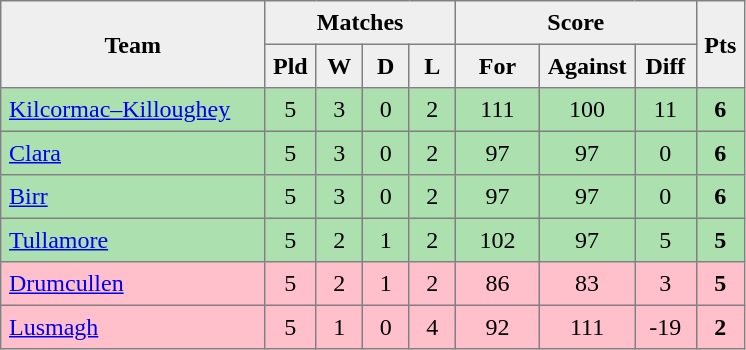<table style=border-collapse:collapse border=1 cellspacing=0 cellpadding=5>
<tr align=center bgcolor=#efefef>
<th rowspan=2 width=165>Team</th>
<th colspan=4>Matches</th>
<th colspan=3>Score</th>
<th rowspan=2width=20>Pts</th>
</tr>
<tr align=center bgcolor=#efefef>
<th width=20>Pld</th>
<th width=20>W</th>
<th width=20>D</th>
<th width=20>L</th>
<th width=45>For</th>
<th width=45>Against</th>
<th width=30>Diff</th>
</tr>
<tr align=center style="background:#ACE1AF;">
<td style="text-align:left;"><a href='#'>Kilcormac–Killoughey</a></td>
<td>5</td>
<td>3</td>
<td>0</td>
<td>2</td>
<td>111</td>
<td>100</td>
<td>11</td>
<td><strong>6</strong></td>
</tr>
<tr align=center style="background:#ACE1AF;">
<td style="text-align:left;"><a href='#'>Clara</a></td>
<td>5</td>
<td>3</td>
<td>0</td>
<td>2</td>
<td>97</td>
<td>97</td>
<td>0</td>
<td><strong>6</strong></td>
</tr>
<tr align=center style="background:#ACE1AF;">
<td style="text-align:left;"><a href='#'>Birr</a></td>
<td>5</td>
<td>3</td>
<td>0</td>
<td>2</td>
<td>97</td>
<td>97</td>
<td>0</td>
<td><strong>6</strong></td>
</tr>
<tr align=center style="background:#ACE1AF;">
<td style="text-align:left;"><a href='#'>Tullamore</a></td>
<td>5</td>
<td>2</td>
<td>1</td>
<td>2</td>
<td>102</td>
<td>97</td>
<td>5</td>
<td><strong>5</strong></td>
</tr>
<tr align=center style="background:#FFC0CB;">
<td style="text-align:left;"><a href='#'>Drumcullen</a></td>
<td>5</td>
<td>2</td>
<td>1</td>
<td>2</td>
<td>86</td>
<td>83</td>
<td>3</td>
<td><strong>5</strong></td>
</tr>
<tr align=center style="background:#FFC0CB;">
<td style="text-align:left;"><a href='#'>Lusmagh</a></td>
<td>5</td>
<td>1</td>
<td>0</td>
<td>4</td>
<td>92</td>
<td>111</td>
<td>-19</td>
<td><strong>2</strong></td>
</tr>
</table>
